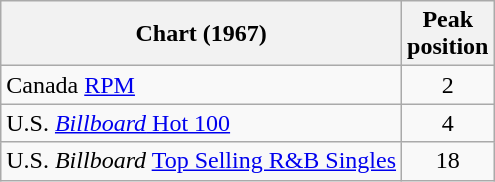<table class="wikitable sortable">
<tr>
<th>Chart (1967)</th>
<th>Peak<br>position</th>
</tr>
<tr>
<td>Canada <a href='#'>RPM</a></td>
<td align="center">2</td>
</tr>
<tr>
<td>U.S. <a href='#'><em>Billboard</em> Hot 100</a></td>
<td align="center">4</td>
</tr>
<tr>
<td>U.S. <em>Billboard</em> <a href='#'>Top Selling R&B Singles</a></td>
<td align="center">18</td>
</tr>
</table>
